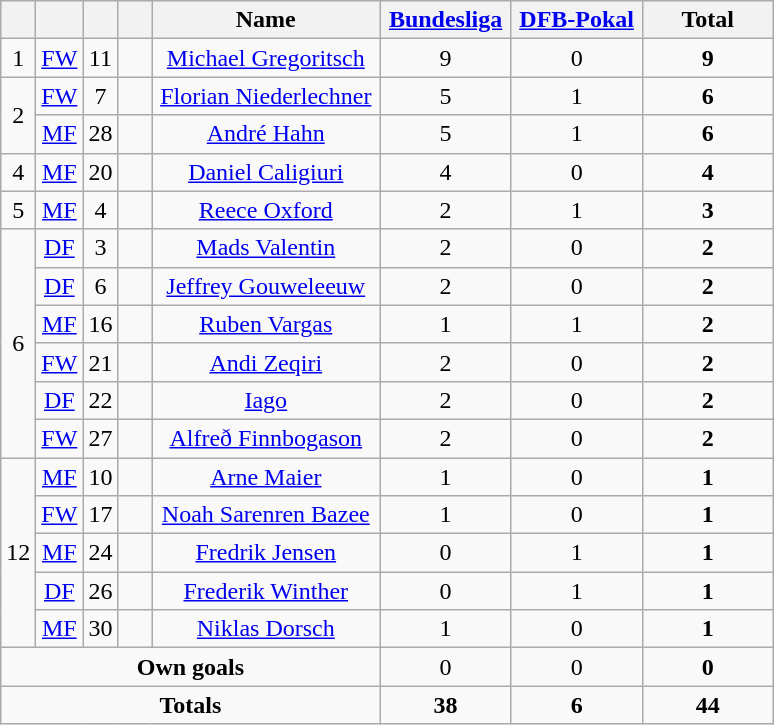<table class="wikitable" style="text-align:center">
<tr>
<th width=15></th>
<th width=15></th>
<th width=15></th>
<th width=15></th>
<th width=145>Name</th>
<th width=80><strong><a href='#'>Bundesliga</a></strong></th>
<th width=80><strong><a href='#'>DFB-Pokal</a></strong></th>
<th width=80>Total</th>
</tr>
<tr>
<td rowspan=1>1</td>
<td><a href='#'>FW</a></td>
<td>11</td>
<td></td>
<td><a href='#'>Michael Gregoritsch</a></td>
<td>9</td>
<td>0</td>
<td><strong>9</strong></td>
</tr>
<tr>
<td rowspan=2>2</td>
<td><a href='#'>FW</a></td>
<td>7</td>
<td></td>
<td><a href='#'>Florian Niederlechner</a></td>
<td>5</td>
<td>1</td>
<td><strong>6</strong></td>
</tr>
<tr>
<td><a href='#'>MF</a></td>
<td>28</td>
<td></td>
<td><a href='#'>André Hahn</a></td>
<td>5</td>
<td>1</td>
<td><strong>6</strong></td>
</tr>
<tr>
<td rowspan=1>4</td>
<td><a href='#'>MF</a></td>
<td>20</td>
<td></td>
<td><a href='#'>Daniel Caligiuri</a></td>
<td>4</td>
<td>0</td>
<td><strong>4</strong></td>
</tr>
<tr>
<td rowspan=1>5</td>
<td><a href='#'>MF</a></td>
<td>4</td>
<td></td>
<td><a href='#'>Reece Oxford</a></td>
<td>2</td>
<td>1</td>
<td><strong>3</strong></td>
</tr>
<tr>
<td rowspan=6>6</td>
<td><a href='#'>DF</a></td>
<td>3</td>
<td></td>
<td><a href='#'>Mads Valentin</a></td>
<td>2</td>
<td>0</td>
<td><strong>2</strong></td>
</tr>
<tr>
<td><a href='#'>DF</a></td>
<td>6</td>
<td></td>
<td><a href='#'>Jeffrey Gouweleeuw</a></td>
<td>2</td>
<td>0</td>
<td><strong>2</strong></td>
</tr>
<tr>
<td><a href='#'>MF</a></td>
<td>16</td>
<td></td>
<td><a href='#'>Ruben Vargas</a></td>
<td>1</td>
<td>1</td>
<td><strong>2</strong></td>
</tr>
<tr>
<td><a href='#'>FW</a></td>
<td>21</td>
<td></td>
<td><a href='#'>Andi Zeqiri</a></td>
<td>2</td>
<td>0</td>
<td><strong>2</strong></td>
</tr>
<tr>
<td><a href='#'>DF</a></td>
<td>22</td>
<td></td>
<td><a href='#'>Iago</a></td>
<td>2</td>
<td>0</td>
<td><strong>2</strong></td>
</tr>
<tr>
<td><a href='#'>FW</a></td>
<td>27</td>
<td></td>
<td><a href='#'>Alfreð Finnbogason</a></td>
<td>2</td>
<td>0</td>
<td><strong>2</strong></td>
</tr>
<tr>
<td rowspan=5>12</td>
<td><a href='#'>MF</a></td>
<td>10</td>
<td></td>
<td><a href='#'>Arne Maier</a></td>
<td>1</td>
<td>0</td>
<td><strong>1</strong></td>
</tr>
<tr>
<td><a href='#'>FW</a></td>
<td>17</td>
<td></td>
<td><a href='#'>Noah Sarenren Bazee</a></td>
<td>1</td>
<td>0</td>
<td><strong>1</strong></td>
</tr>
<tr>
<td><a href='#'>MF</a></td>
<td>24</td>
<td></td>
<td><a href='#'>Fredrik Jensen</a></td>
<td>0</td>
<td>1</td>
<td><strong>1</strong></td>
</tr>
<tr>
<td><a href='#'>DF</a></td>
<td>26</td>
<td></td>
<td><a href='#'>Frederik Winther</a></td>
<td>0</td>
<td>1</td>
<td><strong>1</strong></td>
</tr>
<tr>
<td><a href='#'>MF</a></td>
<td>30</td>
<td></td>
<td><a href='#'>Niklas Dorsch</a></td>
<td>1</td>
<td>0</td>
<td><strong>1</strong></td>
</tr>
<tr>
<td colspan=5><strong>Own goals</strong></td>
<td>0</td>
<td>0</td>
<td><strong>0</strong></td>
</tr>
<tr>
<td colspan=5><strong>Totals</strong></td>
<td><strong>38</strong></td>
<td><strong>6</strong></td>
<td><strong>44</strong></td>
</tr>
</table>
